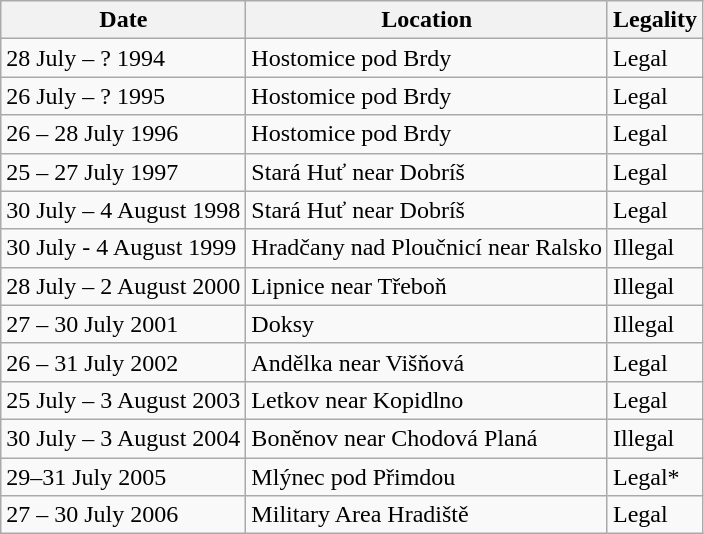<table class="wikitable">
<tr>
<th>Date</th>
<th>Location</th>
<th>Legality</th>
</tr>
<tr>
<td>28 July – ? 1994</td>
<td>Hostomice pod Brdy</td>
<td>Legal</td>
</tr>
<tr>
<td>26 July – ? 1995</td>
<td>Hostomice pod Brdy</td>
<td>Legal</td>
</tr>
<tr>
<td>26 – 28 July 1996</td>
<td>Hostomice pod Brdy</td>
<td>Legal</td>
</tr>
<tr>
<td>25 – 27 July 1997</td>
<td>Stará Huť near Dobríš</td>
<td>Legal</td>
</tr>
<tr>
<td>30 July – 4 August 1998</td>
<td>Stará Huť near Dobríš</td>
<td>Legal</td>
</tr>
<tr>
<td>30 July - 4 August 1999</td>
<td>Hradčany nad Ploučnicí near Ralsko</td>
<td>Illegal</td>
</tr>
<tr>
<td>28 July – 2 August 2000</td>
<td>Lipnice near Třeboň</td>
<td>Illegal</td>
</tr>
<tr>
<td>27 – 30 July 2001</td>
<td>Doksy</td>
<td>Illegal</td>
</tr>
<tr>
<td>26 – 31 July 2002</td>
<td>Andělka near Višňová</td>
<td>Legal</td>
</tr>
<tr>
<td>25 July – 3 August 2003</td>
<td>Letkov near Kopidlno</td>
<td>Legal</td>
</tr>
<tr>
<td>30 July – 3 August 2004</td>
<td>Boněnov near Chodová Planá</td>
<td>Illegal</td>
</tr>
<tr>
<td>29–31 July 2005</td>
<td>Mlýnec pod Přimdou</td>
<td>Legal*</td>
</tr>
<tr>
<td>27 – 30 July 2006</td>
<td>Military Area Hradiště</td>
<td>Legal</td>
</tr>
</table>
